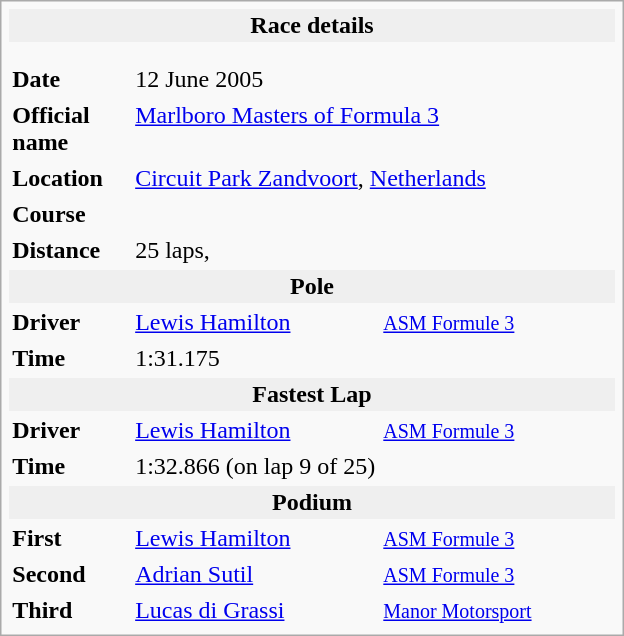<table class="infobox" align="right" cellpadding="2" style="float:right; width: 26em; ">
<tr>
<th colspan="3" style="background:#efefef;">Race details</th>
</tr>
<tr>
<td colspan="3" style="text-align:center;"></td>
</tr>
<tr>
<td colspan="3" style="text-align:center;"></td>
</tr>
<tr>
<td style="width: 20%;"><strong>Date</strong></td>
<td>12 June 2005</td>
</tr>
<tr>
<td><strong>Official name</strong></td>
<td colspan=2><a href='#'>Marlboro Masters of Formula 3</a></td>
</tr>
<tr>
<td><strong>Location</strong></td>
<td colspan=2><a href='#'>Circuit Park Zandvoort</a>, <a href='#'>Netherlands</a></td>
</tr>
<tr>
<td><strong>Course</strong></td>
<td colspan=2></td>
</tr>
<tr>
<td><strong>Distance</strong></td>
<td colspan=2>25 laps, </td>
</tr>
<tr>
<th colspan="3" style="background:#efefef;">Pole</th>
</tr>
<tr>
<td><strong>Driver</strong></td>
<td> <a href='#'>Lewis Hamilton</a></td>
<td><small><a href='#'>ASM Formule 3</a></small></td>
</tr>
<tr>
<td><strong>Time</strong></td>
<td colspan=2>1:31.175</td>
</tr>
<tr>
<th colspan="3" style="background:#efefef;">Fastest Lap</th>
</tr>
<tr>
<td><strong>Driver</strong></td>
<td> <a href='#'>Lewis Hamilton</a></td>
<td><small><a href='#'>ASM Formule 3</a></small></td>
</tr>
<tr>
<td><strong>Time</strong></td>
<td colspan=2>1:32.866 (on lap 9 of 25)</td>
</tr>
<tr>
<th colspan="3" style="background:#efefef;">Podium</th>
</tr>
<tr>
<td><strong>First</strong></td>
<td> <a href='#'>Lewis Hamilton</a></td>
<td><small><a href='#'>ASM Formule 3</a></small></td>
</tr>
<tr>
<td><strong>Second</strong></td>
<td> <a href='#'>Adrian Sutil</a></td>
<td><small><a href='#'>ASM Formule 3</a></small></td>
</tr>
<tr>
<td><strong>Third</strong></td>
<td> <a href='#'>Lucas di Grassi</a></td>
<td><small><a href='#'>Manor Motorsport</a></small></td>
</tr>
</table>
